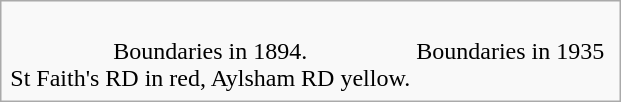<table class="infobox">
<tr>
<td style="text-align:center"><br>Boundaries in 1894.<br>St Faith's RD in red, Aylsham RD yellow.</td>
<td style="text-align:center"><br>Boundaries in 1935</td>
<td></td>
</tr>
</table>
